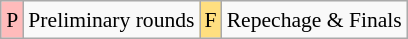<table class="wikitable" style="margin:0.5em auto; font-size:90%; line-height:1.25em;">
<tr>
<td bgcolor="#FFBBBB" align=center>P</td>
<td>Preliminary rounds</td>
<td bgcolor="#FFDF80" align=center>F</td>
<td>Repechage & Finals</td>
</tr>
</table>
